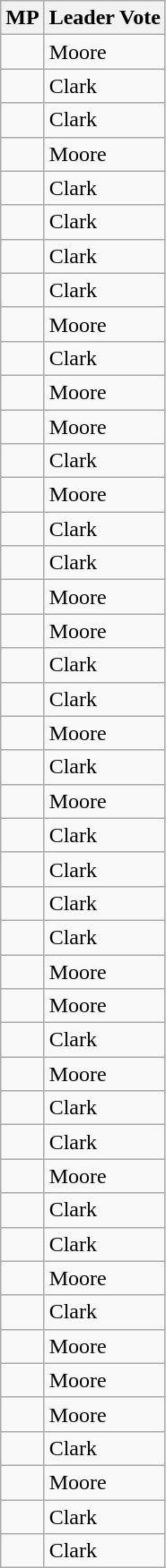<table class="wikitable sortable">
<tr>
<th>MP</th>
<th>Leader Vote</th>
</tr>
<tr>
<td></td>
<td>Moore</td>
</tr>
<tr>
<td></td>
<td>Clark</td>
</tr>
<tr>
<td></td>
<td>Clark</td>
</tr>
<tr>
<td></td>
<td>Moore</td>
</tr>
<tr>
<td></td>
<td>Clark</td>
</tr>
<tr>
<td></td>
<td>Clark</td>
</tr>
<tr>
<td></td>
<td>Clark</td>
</tr>
<tr>
<td></td>
<td>Clark</td>
</tr>
<tr>
<td></td>
<td>Moore</td>
</tr>
<tr>
<td></td>
<td>Clark</td>
</tr>
<tr>
<td></td>
<td>Moore</td>
</tr>
<tr>
<td></td>
<td>Moore</td>
</tr>
<tr>
<td></td>
<td>Clark</td>
</tr>
<tr>
<td></td>
<td>Moore</td>
</tr>
<tr>
<td></td>
<td>Clark</td>
</tr>
<tr>
<td></td>
<td>Clark</td>
</tr>
<tr>
<td></td>
<td>Moore</td>
</tr>
<tr>
<td></td>
<td>Moore</td>
</tr>
<tr>
<td></td>
<td>Clark</td>
</tr>
<tr>
<td></td>
<td>Clark</td>
</tr>
<tr>
<td></td>
<td>Moore</td>
</tr>
<tr>
<td></td>
<td>Clark</td>
</tr>
<tr>
<td></td>
<td>Moore</td>
</tr>
<tr>
<td></td>
<td>Clark</td>
</tr>
<tr>
<td></td>
<td>Clark</td>
</tr>
<tr>
<td></td>
<td>Clark</td>
</tr>
<tr>
<td></td>
<td>Clark</td>
</tr>
<tr>
<td></td>
<td>Moore</td>
</tr>
<tr>
<td></td>
<td>Moore</td>
</tr>
<tr>
<td></td>
<td>Clark</td>
</tr>
<tr>
<td></td>
<td>Moore</td>
</tr>
<tr>
<td></td>
<td>Clark</td>
</tr>
<tr>
<td></td>
<td>Clark</td>
</tr>
<tr>
<td></td>
<td>Moore</td>
</tr>
<tr>
<td></td>
<td>Clark</td>
</tr>
<tr>
<td></td>
<td>Clark</td>
</tr>
<tr>
<td></td>
<td>Moore</td>
</tr>
<tr>
<td></td>
<td>Clark</td>
</tr>
<tr>
<td></td>
<td>Moore</td>
</tr>
<tr>
<td></td>
<td>Moore</td>
</tr>
<tr>
<td></td>
<td>Moore</td>
</tr>
<tr>
<td></td>
<td>Clark</td>
</tr>
<tr>
<td></td>
<td>Moore</td>
</tr>
<tr>
<td></td>
<td>Clark</td>
</tr>
<tr>
<td></td>
<td>Clark</td>
</tr>
</table>
